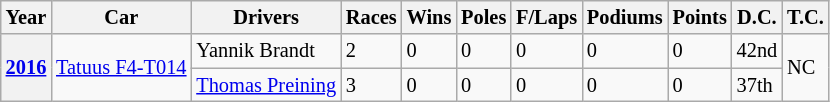<table class="wikitable" style="font-size:85%">
<tr>
<th>Year</th>
<th>Car</th>
<th>Drivers</th>
<th>Races</th>
<th>Wins</th>
<th>Poles</th>
<th>F/Laps</th>
<th>Podiums</th>
<th>Points</th>
<th>D.C.</th>
<th>T.C.</th>
</tr>
<tr>
<th rowspan="2"><a href='#'>2016</a></th>
<td rowspan="2"><a href='#'>Tatuus F4-T014</a></td>
<td> Yannik Brandt</td>
<td>2</td>
<td>0</td>
<td>0</td>
<td>0</td>
<td>0</td>
<td>0</td>
<td>42nd</td>
<td rowspan="2">NC</td>
</tr>
<tr>
<td> <a href='#'>Thomas Preining</a></td>
<td>3</td>
<td>0</td>
<td>0</td>
<td>0</td>
<td>0</td>
<td>0</td>
<td>37th</td>
</tr>
</table>
